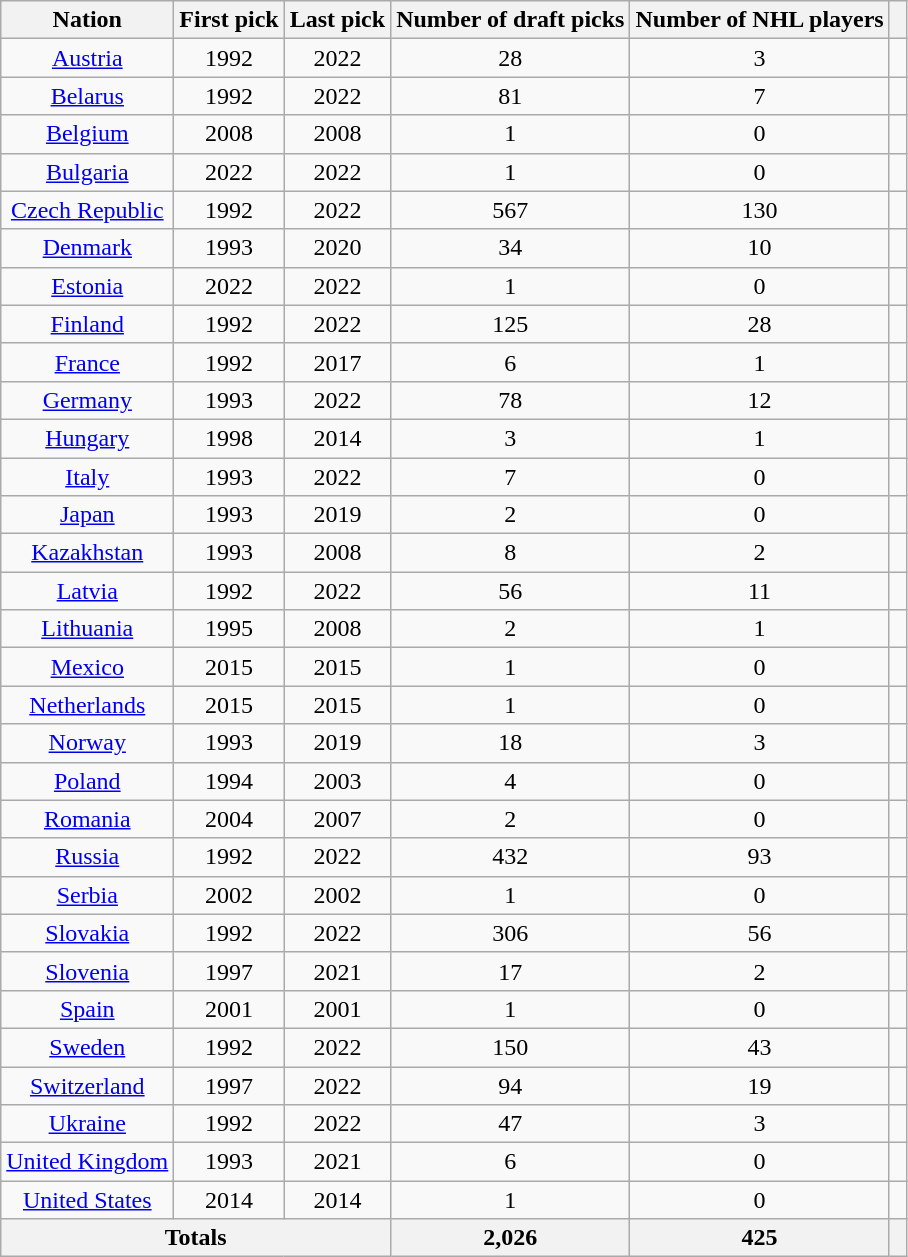<table class="wikitable sortable">
<tr>
<th>Nation</th>
<th>First pick</th>
<th>Last pick</th>
<th>Number of draft picks</th>
<th>Number of NHL players</th>
<th class="unsortable"></th>
</tr>
<tr align="center">
<td><a href='#'>Austria</a></td>
<td>1992</td>
<td>2022</td>
<td>28</td>
<td>3</td>
<td></td>
</tr>
<tr align="center">
<td><a href='#'>Belarus</a></td>
<td>1992</td>
<td>2022</td>
<td>81</td>
<td>7</td>
<td></td>
</tr>
<tr align="center">
<td><a href='#'>Belgium</a></td>
<td>2008</td>
<td>2008</td>
<td>1</td>
<td>0</td>
<td></td>
</tr>
<tr align="center">
<td><a href='#'>Bulgaria</a></td>
<td>2022</td>
<td>2022</td>
<td>1</td>
<td>0</td>
<td></td>
</tr>
<tr align="center">
<td><a href='#'>Czech Republic</a></td>
<td>1992</td>
<td>2022</td>
<td>567</td>
<td>130</td>
<td></td>
</tr>
<tr align="center">
<td><a href='#'>Denmark</a></td>
<td>1993</td>
<td>2020</td>
<td>34</td>
<td>10</td>
<td></td>
</tr>
<tr align="center">
<td><a href='#'>Estonia</a></td>
<td>2022</td>
<td>2022</td>
<td>1</td>
<td>0</td>
<td></td>
</tr>
<tr align="center">
<td><a href='#'>Finland</a></td>
<td>1992</td>
<td>2022</td>
<td>125</td>
<td>28</td>
<td></td>
</tr>
<tr align="center">
<td><a href='#'>France</a></td>
<td>1992</td>
<td>2017</td>
<td>6</td>
<td>1</td>
<td></td>
</tr>
<tr align="center">
<td><a href='#'>Germany</a></td>
<td>1993</td>
<td>2022</td>
<td>78</td>
<td>12</td>
<td></td>
</tr>
<tr align="center">
<td><a href='#'>Hungary</a></td>
<td>1998</td>
<td>2014</td>
<td>3</td>
<td>1</td>
<td></td>
</tr>
<tr align="center">
<td><a href='#'>Italy</a></td>
<td>1993</td>
<td>2022</td>
<td>7</td>
<td>0</td>
<td></td>
</tr>
<tr align="center">
<td><a href='#'>Japan</a></td>
<td>1993</td>
<td>2019</td>
<td>2</td>
<td>0</td>
<td></td>
</tr>
<tr align="center">
<td><a href='#'>Kazakhstan</a></td>
<td>1993</td>
<td>2008</td>
<td>8</td>
<td>2</td>
<td></td>
</tr>
<tr align="center">
<td><a href='#'>Latvia</a></td>
<td>1992</td>
<td>2022</td>
<td>56</td>
<td>11</td>
<td></td>
</tr>
<tr align="center">
<td><a href='#'>Lithuania</a></td>
<td>1995</td>
<td>2008</td>
<td>2</td>
<td>1</td>
<td></td>
</tr>
<tr align="center">
<td><a href='#'>Mexico</a></td>
<td>2015</td>
<td>2015</td>
<td>1</td>
<td>0</td>
<td></td>
</tr>
<tr align="center">
<td><a href='#'>Netherlands</a></td>
<td>2015</td>
<td>2015</td>
<td>1</td>
<td>0</td>
<td></td>
</tr>
<tr align="center">
<td><a href='#'>Norway</a></td>
<td>1993</td>
<td>2019</td>
<td>18</td>
<td>3</td>
<td></td>
</tr>
<tr align="center">
<td><a href='#'>Poland</a></td>
<td>1994</td>
<td>2003</td>
<td>4</td>
<td>0</td>
<td></td>
</tr>
<tr align="center">
<td><a href='#'>Romania</a></td>
<td>2004</td>
<td>2007</td>
<td>2</td>
<td>0</td>
<td></td>
</tr>
<tr align="center">
<td><a href='#'>Russia</a></td>
<td>1992</td>
<td>2022</td>
<td>432</td>
<td>93</td>
<td></td>
</tr>
<tr align="center">
<td><a href='#'>Serbia</a></td>
<td>2002</td>
<td>2002</td>
<td>1</td>
<td>0</td>
<td></td>
</tr>
<tr align="center">
<td><a href='#'>Slovakia</a></td>
<td>1992</td>
<td>2022</td>
<td>306</td>
<td>56</td>
<td></td>
</tr>
<tr align="center">
<td><a href='#'>Slovenia</a></td>
<td>1997</td>
<td>2021</td>
<td>17</td>
<td>2</td>
<td></td>
</tr>
<tr align="center">
<td><a href='#'>Spain</a></td>
<td>2001</td>
<td>2001</td>
<td>1</td>
<td>0</td>
<td></td>
</tr>
<tr align="center">
<td><a href='#'>Sweden</a></td>
<td>1992</td>
<td>2022</td>
<td>150</td>
<td>43</td>
<td></td>
</tr>
<tr align="center">
<td><a href='#'>Switzerland</a></td>
<td>1997</td>
<td>2022</td>
<td>94</td>
<td>19</td>
<td></td>
</tr>
<tr align="center">
<td><a href='#'>Ukraine</a></td>
<td>1992</td>
<td>2022</td>
<td>47</td>
<td>3</td>
<td></td>
</tr>
<tr align="center">
<td><a href='#'>United Kingdom</a></td>
<td>1993</td>
<td>2021</td>
<td>6</td>
<td>0</td>
<td></td>
</tr>
<tr align="center">
<td><a href='#'>United States</a></td>
<td>2014</td>
<td>2014</td>
<td>1</td>
<td>0</td>
<td></td>
</tr>
<tr class="unsortable">
<th colspan="3">Totals</th>
<th>2,026</th>
<th>425</th>
<th> </th>
</tr>
</table>
